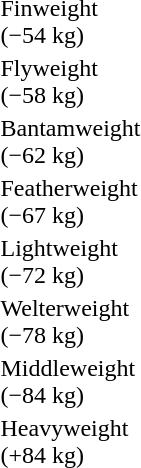<table>
<tr>
<td rowspan=2>Finweight<br>(−54 kg)</td>
<td rowspan=2></td>
<td rowspan=2></td>
<td></td>
</tr>
<tr>
<td></td>
</tr>
<tr>
<td rowspan=2>Flyweight<br>(−58 kg)</td>
<td rowspan=2></td>
<td rowspan=2></td>
<td></td>
</tr>
<tr>
<td></td>
</tr>
<tr>
<td rowspan=2>Bantamweight <br>(−62 kg)</td>
<td rowspan=2></td>
<td rowspan=2></td>
<td></td>
</tr>
<tr>
<td></td>
</tr>
<tr>
<td rowspan=2>Featherweight <br>(−67 kg)</td>
<td rowspan=2></td>
<td rowspan=2></td>
<td></td>
</tr>
<tr>
<td></td>
</tr>
<tr>
<td rowspan=2>Lightweight <br>(−72 kg)</td>
<td rowspan=2></td>
<td rowspan=2></td>
<td></td>
</tr>
<tr>
<td></td>
</tr>
<tr>
<td rowspan=2>Welterweight<br>(−78 kg)</td>
<td rowspan=2></td>
<td rowspan=2></td>
<td></td>
</tr>
<tr>
<td></td>
</tr>
<tr>
<td rowspan=2>Middleweight <br>(−84 kg)</td>
<td rowspan=2></td>
<td rowspan=2></td>
<td></td>
</tr>
<tr>
<td></td>
</tr>
<tr>
<td rowspan=2>Heavyweight <br>(+84 kg)</td>
<td rowspan=2></td>
<td rowspan=2></td>
<td></td>
</tr>
<tr>
<td></td>
</tr>
</table>
